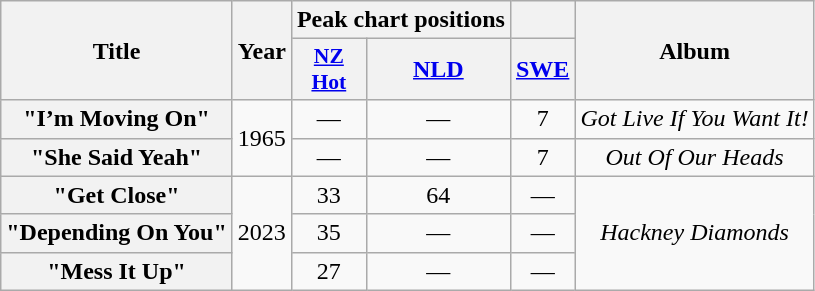<table class="wikitable plainrowheaders" style="text-align:center">
<tr>
<th scope="col" rowspan="2">Title</th>
<th scope="col" rowspan="2">Year</th>
<th colspan="2" scope="col">Peak chart positions</th>
<th></th>
<th rowspan="2" scope="col">Album</th>
</tr>
<tr>
<th scope="col" style="width:3em;font-size:90%"><a href='#'>NZ<br>Hot</a><br></th>
<th><a href='#'>NLD</a><br></th>
<th><a href='#'>SWE</a><br></th>
</tr>
<tr>
<th>"I’m Moving On"</th>
<td rowspan="2">1965</td>
<td>—</td>
<td>—</td>
<td>7</td>
<td><em>Got Live If You Want It!</em></td>
</tr>
<tr>
<th>"She Said Yeah"</th>
<td>—</td>
<td>—</td>
<td>7</td>
<td><em>Out Of Our Heads</em></td>
</tr>
<tr>
<th scope="row">"Get Close"<br></th>
<td rowspan="3">2023</td>
<td>33</td>
<td>64</td>
<td>—</td>
<td rowspan="3"><em>Hackney Diamonds</em></td>
</tr>
<tr>
<th scope="row">"Depending On You"</th>
<td>35</td>
<td>—</td>
<td>—</td>
</tr>
<tr>
<th scope="row">"Mess It Up"</th>
<td>27</td>
<td>—</td>
<td>—</td>
</tr>
</table>
